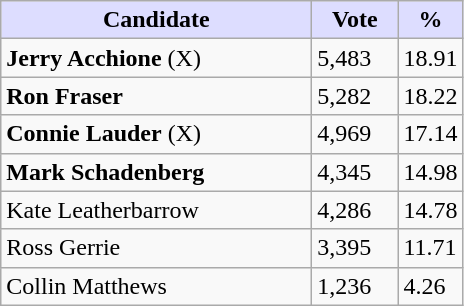<table class="wikitable">
<tr>
<th style="background:#ddf; width:200px;">Candidate</th>
<th style="background:#ddf; width:50px;">Vote</th>
<th style="background:#ddf; width:30px;">%</th>
</tr>
<tr>
<td><strong>Jerry Acchione</strong> (X)</td>
<td>5,483</td>
<td>18.91</td>
</tr>
<tr>
<td><strong>Ron Fraser</strong></td>
<td>5,282</td>
<td>18.22</td>
</tr>
<tr>
<td><strong>Connie Lauder</strong> (X)</td>
<td>4,969</td>
<td>17.14</td>
</tr>
<tr>
<td><strong>Mark Schadenberg</strong></td>
<td>4,345</td>
<td>14.98</td>
</tr>
<tr>
<td>Kate Leatherbarrow</td>
<td>4,286</td>
<td>14.78</td>
</tr>
<tr>
<td>Ross Gerrie</td>
<td>3,395</td>
<td>11.71</td>
</tr>
<tr>
<td>Collin Matthews</td>
<td>1,236</td>
<td>4.26</td>
</tr>
</table>
